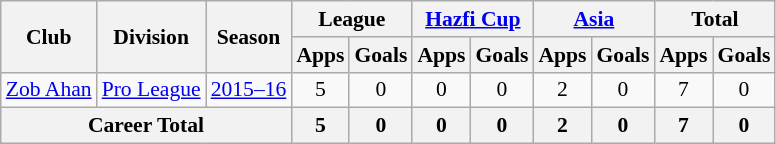<table class="wikitable" style="font-size:90%; text-align:center;">
<tr>
<th rowspan="2">Club</th>
<th rowspan="2">Division</th>
<th rowspan="2">Season</th>
<th colspan="2">League</th>
<th colspan="2"><a href='#'>Hazfi Cup</a></th>
<th colspan="2"><a href='#'>Asia</a></th>
<th colspan="2">Total</th>
</tr>
<tr>
<th>Apps</th>
<th>Goals</th>
<th>Apps</th>
<th>Goals</th>
<th>Apps</th>
<th>Goals</th>
<th>Apps</th>
<th>Goals</th>
</tr>
<tr>
<td><a href='#'>Zob Ahan</a></td>
<td><a href='#'>Pro League</a></td>
<td><a href='#'>2015–16</a></td>
<td>5</td>
<td>0</td>
<td>0</td>
<td>0</td>
<td>2</td>
<td>0</td>
<td>7</td>
<td>0</td>
</tr>
<tr>
<th colspan=3>Career Total</th>
<th>5</th>
<th>0</th>
<th>0</th>
<th>0</th>
<th>2</th>
<th>0</th>
<th>7</th>
<th>0</th>
</tr>
</table>
